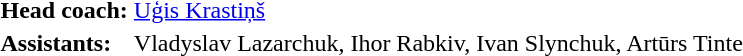<table>
<tr>
<td><strong>Head coach:</strong></td>
<td> <a href='#'>Uģis Krastiņš</a></td>
</tr>
<tr>
<td><strong>Assistants:</strong></td>
<td> Vladyslav Lazarchuk,  Ihor Rabkiv,  Ivan Slynchuk,  Artūrs Tinte</td>
</tr>
</table>
